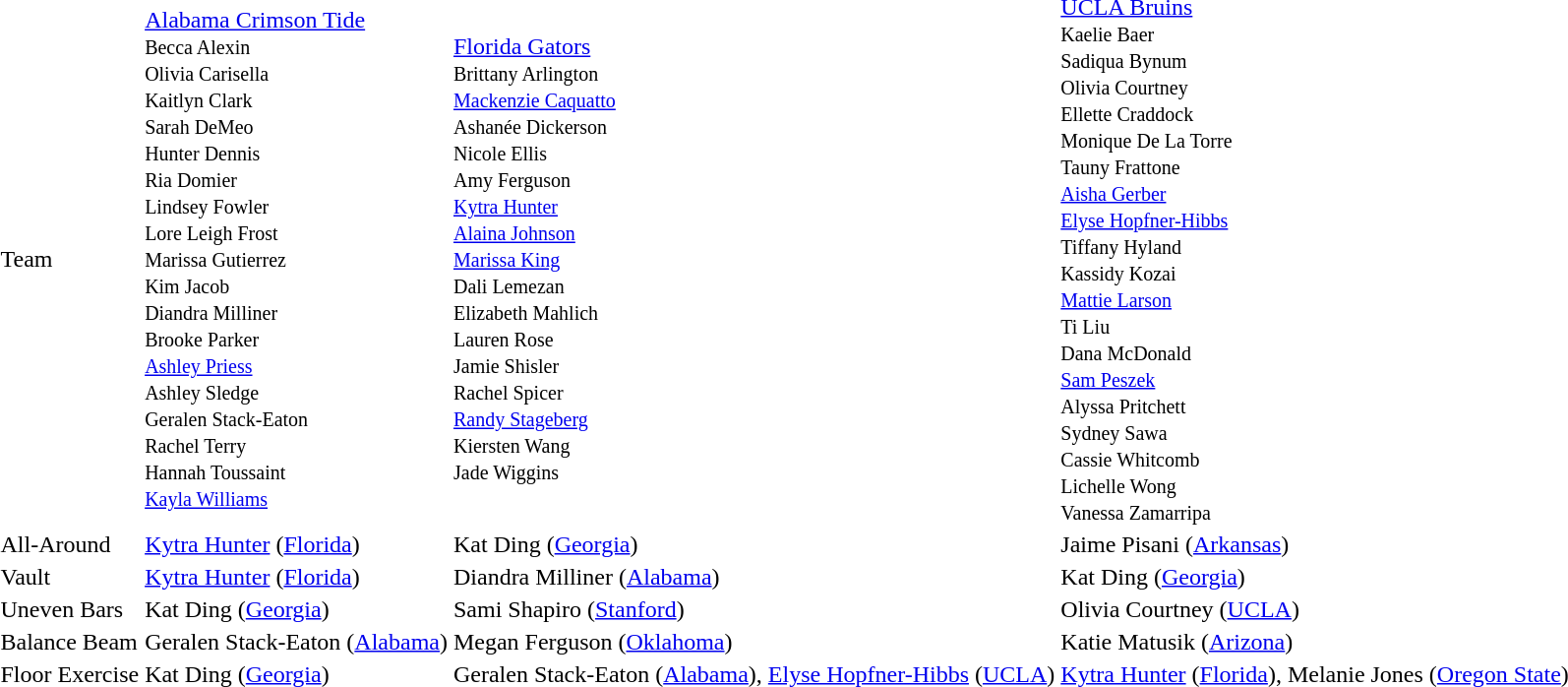<table>
<tr>
<td>Team<br></td>
<td><a href='#'>Alabama Crimson Tide</a><br><small>Becca Alexin<br>Olivia Carisella<br>Kaitlyn Clark<br>Sarah DeMeo<br>Hunter Dennis<br>Ria Domier<br>Lindsey Fowler<br>Lore Leigh Frost<br>Marissa Gutierrez<br>Kim Jacob<br>Diandra Milliner<br>Brooke Parker<br><a href='#'>Ashley Priess</a><br>Ashley Sledge<br>Geralen Stack-Eaton<br>Rachel Terry<br>Hannah Toussaint<br><a href='#'>Kayla Williams</a></small></td>
<td><a href='#'>Florida Gators</a><br><small>Brittany Arlington<br><a href='#'>Mackenzie Caquatto</a><br>Ashanée Dickerson<br>Nicole Ellis<br>Amy Ferguson<br><a href='#'>Kytra Hunter</a><br><a href='#'>Alaina Johnson</a><br><a href='#'>Marissa King</a><br>Dali Lemezan<br>Elizabeth Mahlich<br>Lauren Rose<br>Jamie Shisler<br>Rachel Spicer<br><a href='#'>Randy Stageberg</a><br>Kiersten Wang<br>Jade Wiggins</small></td>
<td><a href='#'>UCLA Bruins</a><br><small>Kaelie Baer<br>Sadiqua Bynum<br>Olivia Courtney<br>Ellette Craddock<br>Monique De La Torre<br>Tauny Frattone<br><a href='#'>Aisha Gerber</a><br><a href='#'>Elyse Hopfner-Hibbs</a><br>Tiffany Hyland<br>Kassidy Kozai<br><a href='#'>Mattie Larson</a><br>Ti Liu<br>Dana McDonald<br><a href='#'>Sam Peszek</a><br>Alyssa Pritchett<br>Sydney Sawa<br>Cassie Whitcomb<br>Lichelle Wong<br>Vanessa Zamarripa</small></td>
</tr>
<tr>
<td>All-Around<br></td>
<td><a href='#'>Kytra Hunter</a> (<a href='#'>Florida</a>)</td>
<td>Kat Ding (<a href='#'>Georgia</a>)</td>
<td>Jaime Pisani (<a href='#'>Arkansas</a>)</td>
</tr>
<tr>
<td>Vault<br></td>
<td><a href='#'>Kytra Hunter</a> (<a href='#'>Florida</a>)</td>
<td>Diandra Milliner (<a href='#'>Alabama</a>)</td>
<td>Kat Ding (<a href='#'>Georgia</a>)</td>
</tr>
<tr>
<td>Uneven Bars<br></td>
<td>Kat Ding (<a href='#'>Georgia</a>)</td>
<td>Sami Shapiro (<a href='#'>Stanford</a>)</td>
<td>Olivia Courtney (<a href='#'>UCLA</a>)</td>
</tr>
<tr>
<td>Balance Beam<br></td>
<td>Geralen Stack-Eaton (<a href='#'>Alabama</a>)</td>
<td>Megan Ferguson (<a href='#'>Oklahoma</a>)</td>
<td>Katie Matusik (<a href='#'>Arizona</a>)</td>
</tr>
<tr>
<td>Floor Exercise<br></td>
<td>Kat Ding (<a href='#'>Georgia</a>)</td>
<td>Geralen Stack-Eaton (<a href='#'>Alabama</a>), <a href='#'>Elyse Hopfner-Hibbs</a> (<a href='#'>UCLA</a>)</td>
<td><a href='#'>Kytra Hunter</a> (<a href='#'>Florida</a>), Melanie Jones (<a href='#'>Oregon State</a>)</td>
</tr>
</table>
